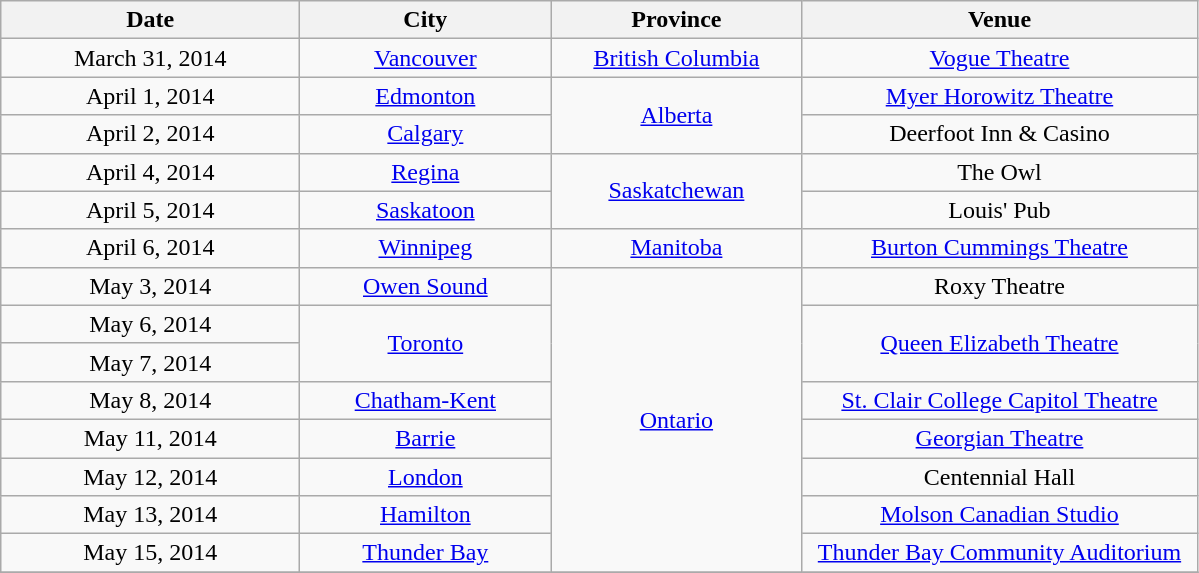<table class="wikitable" style="text-align:center;">
<tr>
<th scope="col" style="width:12em;">Date</th>
<th scope="col" style="width:10em;">City</th>
<th scope="col" style="width:10em;">Province</th>
<th scope="col" style="width:16em;">Venue</th>
</tr>
<tr>
<td>March 31, 2014</td>
<td><a href='#'>Vancouver</a></td>
<td><a href='#'>British Columbia</a></td>
<td><a href='#'>Vogue Theatre</a></td>
</tr>
<tr>
<td>April 1, 2014</td>
<td><a href='#'>Edmonton</a></td>
<td rowspan="2"><a href='#'>Alberta</a></td>
<td><a href='#'>Myer Horowitz Theatre</a></td>
</tr>
<tr>
<td>April 2, 2014</td>
<td><a href='#'>Calgary</a></td>
<td>Deerfoot Inn & Casino</td>
</tr>
<tr>
<td>April 4, 2014</td>
<td><a href='#'>Regina</a></td>
<td rowspan="2"><a href='#'>Saskatchewan</a></td>
<td>The Owl</td>
</tr>
<tr>
<td>April 5, 2014</td>
<td><a href='#'>Saskatoon</a></td>
<td>Louis' Pub</td>
</tr>
<tr>
<td>April 6, 2014</td>
<td><a href='#'>Winnipeg</a></td>
<td><a href='#'>Manitoba</a></td>
<td><a href='#'>Burton Cummings Theatre</a></td>
</tr>
<tr>
<td>May 3, 2014</td>
<td><a href='#'>Owen Sound</a></td>
<td rowspan="8"><a href='#'>Ontario</a></td>
<td>Roxy Theatre</td>
</tr>
<tr>
<td>May 6, 2014</td>
<td rowspan="2"><a href='#'>Toronto</a></td>
<td rowspan="2"><a href='#'>Queen Elizabeth Theatre</a></td>
</tr>
<tr>
<td>May 7, 2014</td>
</tr>
<tr>
<td>May 8, 2014</td>
<td><a href='#'>Chatham-Kent</a></td>
<td><a href='#'>St. Clair College Capitol Theatre</a></td>
</tr>
<tr>
<td>May 11, 2014</td>
<td><a href='#'>Barrie</a></td>
<td><a href='#'>Georgian Theatre</a></td>
</tr>
<tr>
<td>May 12, 2014</td>
<td><a href='#'>London</a></td>
<td>Centennial Hall</td>
</tr>
<tr>
<td>May 13, 2014</td>
<td><a href='#'>Hamilton</a></td>
<td><a href='#'>Molson Canadian Studio</a></td>
</tr>
<tr>
<td>May 15, 2014</td>
<td><a href='#'>Thunder Bay</a></td>
<td><a href='#'>Thunder Bay Community Auditorium</a></td>
</tr>
<tr>
</tr>
</table>
